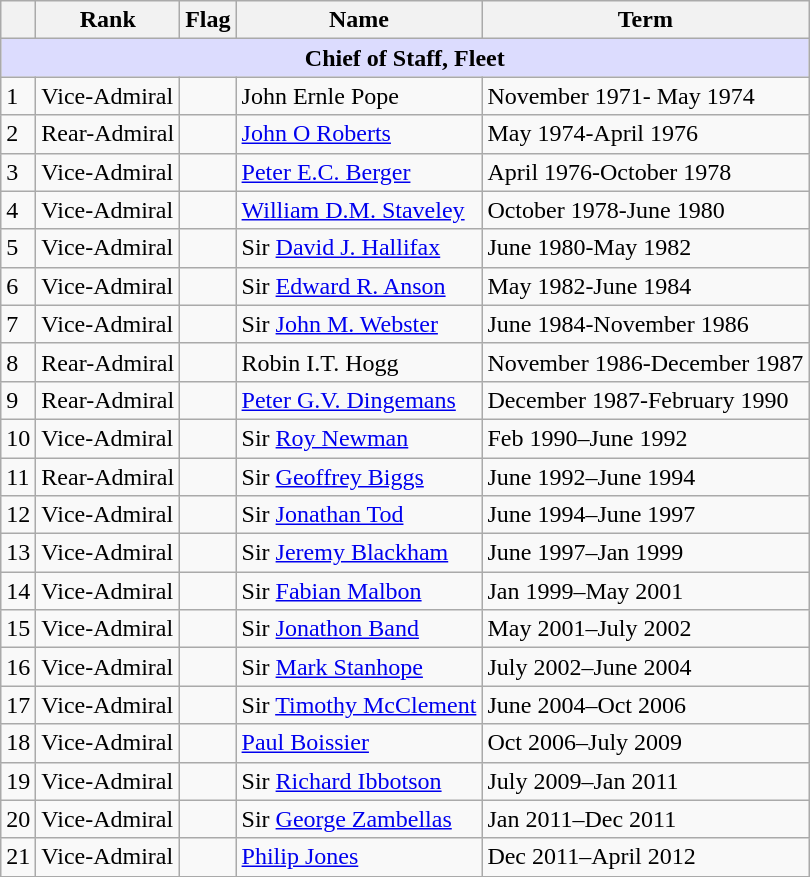<table class="wikitable">
<tr>
<th></th>
<th>Rank</th>
<th>Flag</th>
<th>Name</th>
<th>Term</th>
</tr>
<tr>
<td colspan="5" align="center" style="background:#dcdcfe;"><strong>Chief of Staff, Fleet</strong></td>
</tr>
<tr>
<td>1</td>
<td>Vice-Admiral</td>
<td></td>
<td>John Ernle Pope</td>
<td>November 1971- May 1974</td>
</tr>
<tr>
<td>2</td>
<td>Rear-Admiral</td>
<td></td>
<td><a href='#'>John O Roberts</a></td>
<td>May 1974-April 1976</td>
</tr>
<tr>
<td>3</td>
<td>Vice-Admiral</td>
<td></td>
<td><a href='#'>Peter E.C. Berger</a></td>
<td>April 1976-October 1978</td>
</tr>
<tr>
<td>4</td>
<td>Vice-Admiral</td>
<td></td>
<td><a href='#'>William D.M. Staveley</a></td>
<td>October 1978-June 1980</td>
</tr>
<tr>
<td>5</td>
<td>Vice-Admiral</td>
<td></td>
<td>Sir <a href='#'>David J. Hallifax</a></td>
<td>June 1980-May 1982</td>
</tr>
<tr>
<td>6</td>
<td>Vice-Admiral</td>
<td></td>
<td>Sir <a href='#'>Edward R. Anson</a></td>
<td>May 1982-June 1984</td>
</tr>
<tr>
<td>7</td>
<td>Vice-Admiral</td>
<td></td>
<td>Sir <a href='#'>John M. Webster</a></td>
<td>June 1984-November 1986</td>
</tr>
<tr>
<td>8</td>
<td>Rear-Admiral</td>
<td></td>
<td>Robin I.T. Hogg</td>
<td>November 1986-December 1987</td>
</tr>
<tr>
<td>9</td>
<td>Rear-Admiral</td>
<td></td>
<td><a href='#'>Peter G.V. Dingemans</a></td>
<td>December 1987-February 1990</td>
</tr>
<tr>
<td>10</td>
<td>Vice-Admiral</td>
<td></td>
<td>Sir <a href='#'>Roy Newman</a></td>
<td>Feb 1990–June 1992</td>
</tr>
<tr>
<td>11</td>
<td>Rear-Admiral</td>
<td></td>
<td>Sir <a href='#'>Geoffrey Biggs</a></td>
<td>June 1992–June 1994</td>
</tr>
<tr>
<td>12</td>
<td>Vice-Admiral</td>
<td></td>
<td>Sir <a href='#'>Jonathan Tod</a></td>
<td>June 1994–June 1997</td>
</tr>
<tr>
<td>13</td>
<td>Vice-Admiral</td>
<td></td>
<td>Sir <a href='#'>Jeremy Blackham</a></td>
<td>June 1997–Jan 1999</td>
</tr>
<tr>
<td>14</td>
<td>Vice-Admiral</td>
<td></td>
<td>Sir <a href='#'>Fabian Malbon</a></td>
<td>Jan 1999–May 2001</td>
</tr>
<tr>
<td>15</td>
<td>Vice-Admiral</td>
<td></td>
<td>Sir <a href='#'>Jonathon Band</a></td>
<td>May 2001–July 2002</td>
</tr>
<tr>
<td>16</td>
<td>Vice-Admiral</td>
<td></td>
<td>Sir <a href='#'>Mark Stanhope</a></td>
<td>July 2002–June 2004</td>
</tr>
<tr>
<td>17</td>
<td>Vice-Admiral</td>
<td></td>
<td>Sir <a href='#'>Timothy McClement</a></td>
<td>June 2004–Oct 2006</td>
</tr>
<tr>
<td>18</td>
<td>Vice-Admiral</td>
<td></td>
<td><a href='#'>Paul Boissier</a></td>
<td>Oct 2006–July 2009</td>
</tr>
<tr>
<td>19</td>
<td>Vice-Admiral</td>
<td></td>
<td>Sir <a href='#'>Richard Ibbotson</a></td>
<td>July 2009–Jan 2011</td>
</tr>
<tr>
<td>20</td>
<td>Vice-Admiral</td>
<td></td>
<td>Sir <a href='#'>George Zambellas</a></td>
<td>Jan 2011–Dec 2011</td>
</tr>
<tr>
<td>21</td>
<td>Vice-Admiral</td>
<td></td>
<td><a href='#'>Philip Jones</a></td>
<td>Dec 2011–April 2012</td>
</tr>
<tr>
</tr>
</table>
